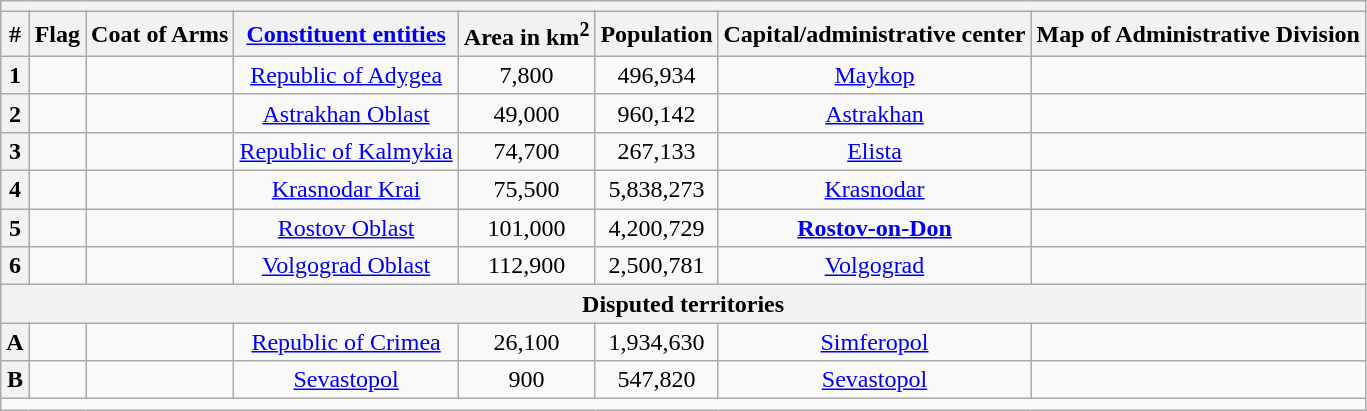<table class="wikitable sortable" style="text-align: center;">
<tr>
<th colspan="8"></th>
</tr>
<tr>
<th>#</th>
<th>Flag</th>
<th>Coat of Arms</th>
<th><a href='#'>Constituent entities</a></th>
<th>Area in km<sup>2</sup></th>
<th>Population</th>
<th>Capital/administrative center</th>
<th>Map of Administrative Division</th>
</tr>
<tr>
<th>1</th>
<td></td>
<td></td>
<td><a href='#'>Republic of Adygea</a></td>
<td>7,800</td>
<td>496,934</td>
<td><a href='#'>Maykop</a></td>
<td></td>
</tr>
<tr>
<th>2</th>
<td></td>
<td></td>
<td><a href='#'>Astrakhan Oblast</a></td>
<td>49,000</td>
<td>960,142</td>
<td><a href='#'>Astrakhan</a></td>
<td></td>
</tr>
<tr>
<th>3</th>
<td></td>
<td></td>
<td><a href='#'>Republic of Kalmykia</a></td>
<td>74,700</td>
<td>267,133</td>
<td><a href='#'>Elista</a></td>
<td></td>
</tr>
<tr>
<th>4</th>
<td></td>
<td></td>
<td><a href='#'>Krasnodar Krai</a></td>
<td>75,500</td>
<td>5,838,273</td>
<td><a href='#'>Krasnodar</a></td>
<td></td>
</tr>
<tr>
<th>5</th>
<td></td>
<td></td>
<td><a href='#'>Rostov Oblast</a></td>
<td>101,000</td>
<td>4,200,729</td>
<td><strong><a href='#'>Rostov-on-Don</a></strong></td>
<td></td>
</tr>
<tr>
<th>6</th>
<td></td>
<td></td>
<td><a href='#'>Volgograd Oblast</a></td>
<td>112,900</td>
<td>2,500,781</td>
<td><a href='#'>Volgograd</a></td>
<td></td>
</tr>
<tr>
<th data-sort-value="6.5" colspan="8">Disputed territories</th>
</tr>
<tr>
<th data-sort-value="8">A</th>
<td></td>
<td></td>
<td><a href='#'>Republic of Crimea</a></td>
<td>26,100</td>
<td>1,934,630</td>
<td><a href='#'>Simferopol</a></td>
<td></td>
</tr>
<tr>
<th data-sort-value="8">B</th>
<td></td>
<td></td>
<td><a href='#'>Sevastopol</a></td>
<td>900</td>
<td>547,820</td>
<td><a href='#'>Sevastopol</a></td>
<td></td>
</tr>
<tr class="sortbottom">
<td colspan="8"></td>
</tr>
</table>
